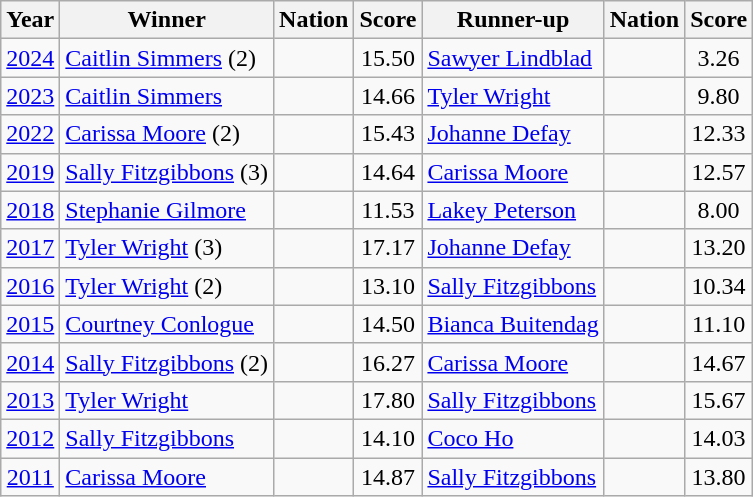<table class="wikitable" border="1">
<tr>
<th>Year</th>
<th>Winner</th>
<th>Nation</th>
<th>Score</th>
<th>Runner-up</th>
<th>Nation</th>
<th>Score</th>
</tr>
<tr>
<td align=center><a href='#'>2024</a></td>
<td><a href='#'>Caitlin Simmers</a> (2)</td>
<td></td>
<td align=center>15.50</td>
<td><a href='#'>Sawyer Lindblad</a></td>
<td></td>
<td align=center>3.26</td>
</tr>
<tr>
<td align=center><a href='#'>2023</a></td>
<td><a href='#'>Caitlin Simmers</a></td>
<td></td>
<td align=center>14.66</td>
<td><a href='#'>Tyler Wright</a></td>
<td></td>
<td align=center>9.80</td>
</tr>
<tr>
<td align=center><a href='#'>2022</a></td>
<td><a href='#'>Carissa Moore</a> (2)</td>
<td></td>
<td align=center>15.43</td>
<td><a href='#'>Johanne Defay</a></td>
<td></td>
<td align=center>12.33</td>
</tr>
<tr>
<td align=center><a href='#'>2019</a></td>
<td><a href='#'>Sally Fitzgibbons</a> (3)</td>
<td></td>
<td align=center>14.64</td>
<td><a href='#'>Carissa Moore</a></td>
<td></td>
<td align=center>12.57</td>
</tr>
<tr>
<td align=center><a href='#'>2018</a></td>
<td><a href='#'>Stephanie Gilmore</a></td>
<td></td>
<td align=center>11.53</td>
<td><a href='#'>Lakey Peterson</a></td>
<td></td>
<td align=center>8.00</td>
</tr>
<tr>
<td align=center><a href='#'>2017</a></td>
<td><a href='#'>Tyler Wright</a> (3)</td>
<td></td>
<td align=center>17.17</td>
<td><a href='#'>Johanne Defay</a></td>
<td></td>
<td align=center>13.20</td>
</tr>
<tr>
<td align=center><a href='#'>2016</a></td>
<td><a href='#'>Tyler Wright</a> (2)</td>
<td></td>
<td align=center>13.10</td>
<td><a href='#'>Sally Fitzgibbons</a></td>
<td></td>
<td align=center>10.34</td>
</tr>
<tr>
<td align=center><a href='#'>2015</a></td>
<td><a href='#'>Courtney Conlogue</a></td>
<td></td>
<td align=center>14.50</td>
<td><a href='#'>Bianca Buitendag</a></td>
<td></td>
<td align=center>11.10</td>
</tr>
<tr>
<td align=center><a href='#'>2014</a></td>
<td><a href='#'>Sally Fitzgibbons</a> (2)</td>
<td></td>
<td align=center>16.27</td>
<td><a href='#'>Carissa Moore</a></td>
<td></td>
<td align=center>14.67</td>
</tr>
<tr>
<td align=center><a href='#'>2013</a></td>
<td><a href='#'>Tyler Wright</a></td>
<td></td>
<td align=center>17.80</td>
<td><a href='#'>Sally Fitzgibbons</a></td>
<td></td>
<td align=center>15.67</td>
</tr>
<tr>
<td align=center><a href='#'>2012</a></td>
<td><a href='#'>Sally Fitzgibbons</a></td>
<td></td>
<td align=center>14.10</td>
<td><a href='#'>Coco Ho</a></td>
<td></td>
<td align=center>14.03</td>
</tr>
<tr>
<td align=center><a href='#'>2011</a></td>
<td><a href='#'>Carissa Moore</a></td>
<td></td>
<td align=center>14.87</td>
<td><a href='#'>Sally Fitzgibbons</a></td>
<td></td>
<td align=center>13.80</td>
</tr>
</table>
